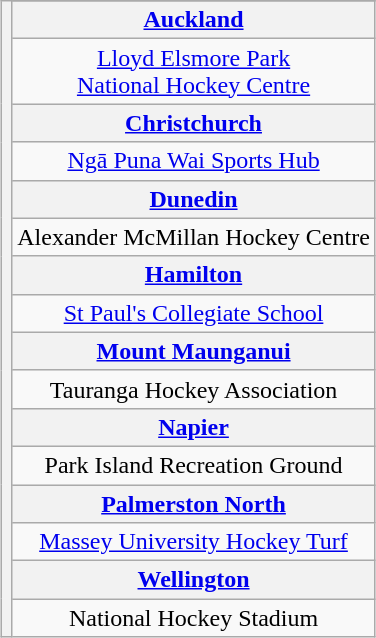<table class="wikitable" style="text-align:center;margin:1em auto;">
<tr>
<th rowspan=17></th>
</tr>
<tr>
<th><a href='#'>Auckland</a></th>
</tr>
<tr>
<td><a href='#'>Lloyd Elsmore Park</a><br><a href='#'>National Hockey Centre</a></td>
</tr>
<tr>
<th><a href='#'>Christchurch</a></th>
</tr>
<tr>
<td><a href='#'>Ngā Puna Wai Sports Hub</a></td>
</tr>
<tr>
<th><a href='#'>Dunedin</a></th>
</tr>
<tr>
<td>Alexander McMillan Hockey Centre</td>
</tr>
<tr>
<th><a href='#'>Hamilton</a></th>
</tr>
<tr>
<td><a href='#'>St Paul's Collegiate School</a></td>
</tr>
<tr>
<th><a href='#'>Mount Maunganui</a></th>
</tr>
<tr>
<td>Tauranga Hockey Association</td>
</tr>
<tr>
<th><a href='#'>Napier</a></th>
</tr>
<tr>
<td>Park Island Recreation Ground</td>
</tr>
<tr>
<th><a href='#'>Palmerston North</a></th>
</tr>
<tr>
<td><a href='#'>Massey University Hockey Turf</a></td>
</tr>
<tr>
<th><a href='#'>Wellington</a></th>
</tr>
<tr>
<td>National Hockey Stadium</td>
</tr>
</table>
